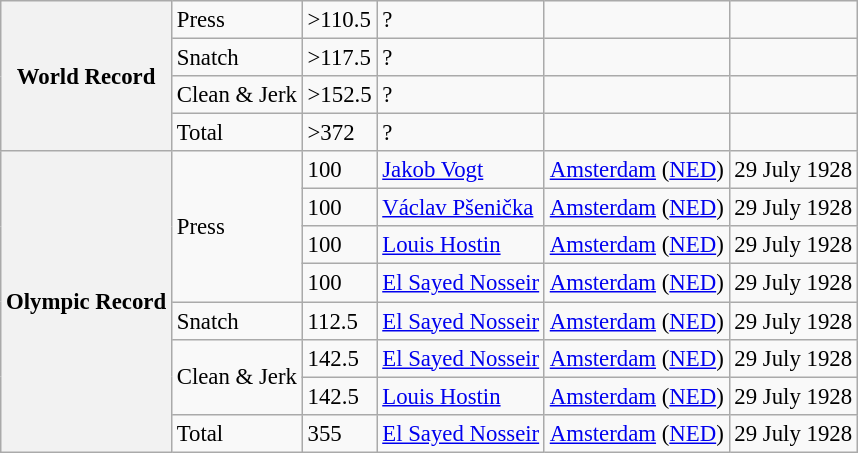<table class="wikitable" style="font-size:95%;">
<tr>
<th rowspan=4>World Record</th>
<td>Press</td>
<td>>110.5</td>
<td>?</td>
<td></td>
<td></td>
</tr>
<tr>
<td>Snatch</td>
<td>>117.5</td>
<td>?</td>
<td></td>
<td></td>
</tr>
<tr>
<td>Clean & Jerk</td>
<td>>152.5</td>
<td>?</td>
<td></td>
<td></td>
</tr>
<tr>
<td>Total</td>
<td>>372</td>
<td>?</td>
<td></td>
<td></td>
</tr>
<tr>
<th rowspan=8>Olympic Record</th>
<td rowspan=4>Press</td>
<td>100</td>
<td> <a href='#'>Jakob Vogt</a></td>
<td><a href='#'>Amsterdam</a> (<a href='#'>NED</a>)</td>
<td>29 July 1928</td>
</tr>
<tr>
<td>100</td>
<td> <a href='#'>Václav Pšenička</a></td>
<td><a href='#'>Amsterdam</a> (<a href='#'>NED</a>)</td>
<td>29 July 1928</td>
</tr>
<tr>
<td>100</td>
<td> <a href='#'>Louis Hostin</a></td>
<td><a href='#'>Amsterdam</a> (<a href='#'>NED</a>)</td>
<td>29 July 1928</td>
</tr>
<tr>
<td>100</td>
<td> <a href='#'>El Sayed Nosseir</a></td>
<td><a href='#'>Amsterdam</a> (<a href='#'>NED</a>)</td>
<td>29 July 1928</td>
</tr>
<tr>
<td>Snatch</td>
<td>112.5</td>
<td> <a href='#'>El Sayed Nosseir</a></td>
<td><a href='#'>Amsterdam</a> (<a href='#'>NED</a>)</td>
<td>29 July 1928</td>
</tr>
<tr>
<td rowspan=2>Clean & Jerk</td>
<td>142.5</td>
<td> <a href='#'>El Sayed Nosseir</a></td>
<td><a href='#'>Amsterdam</a> (<a href='#'>NED</a>)</td>
<td>29 July 1928</td>
</tr>
<tr>
<td>142.5</td>
<td> <a href='#'>Louis Hostin</a></td>
<td><a href='#'>Amsterdam</a> (<a href='#'>NED</a>)</td>
<td>29 July 1928</td>
</tr>
<tr>
<td>Total</td>
<td>355</td>
<td> <a href='#'>El Sayed Nosseir</a></td>
<td><a href='#'>Amsterdam</a> (<a href='#'>NED</a>)</td>
<td>29 July 1928</td>
</tr>
</table>
